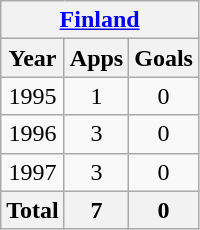<table class=wikitable style=text-align:center>
<tr>
<th colspan=4><a href='#'>Finland</a></th>
</tr>
<tr>
<th>Year</th>
<th>Apps</th>
<th>Goals</th>
</tr>
<tr>
<td>1995</td>
<td>1</td>
<td>0</td>
</tr>
<tr>
<td>1996</td>
<td>3</td>
<td>0</td>
</tr>
<tr>
<td>1997</td>
<td>3</td>
<td>0</td>
</tr>
<tr>
<th colspan=1>Total</th>
<th>7</th>
<th>0</th>
</tr>
</table>
